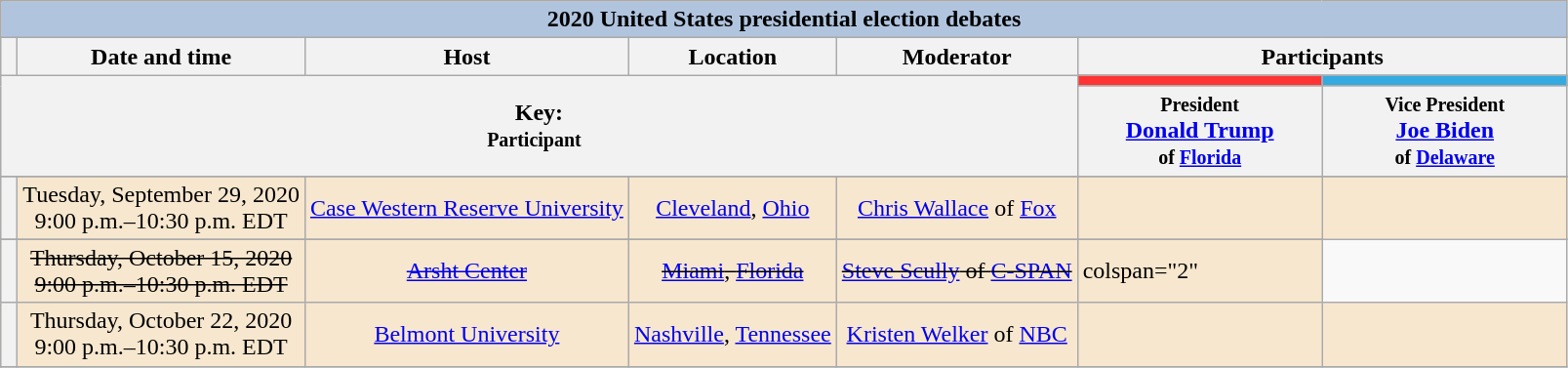<table class="wikitable">
<tr>
<th style="background:#B0C4DE" colspan="16">2020 United States presidential election debates</th>
</tr>
<tr>
<th style="white-space:nowrap;"> </th>
<th>Date and time</th>
<th>Host</th>
<th>Location</th>
<th>Moderator</th>
<th scope="col" colspan="10">Participants</th>
</tr>
<tr>
<th colspan="5" rowspan="2">Key:<br> <small>Participant  </small></th>
<th scope="col" style="width:10em; background: #FF3333;"><small><a href='#'></a></small></th>
<th scope="col" style="width:10em; background: #34AAE0;"><small><a href='#'></a></small></th>
</tr>
<tr>
<th><small>President</small><br><a href='#'>Donald Trump</a><br><small>of <a href='#'>Florida</a></small></th>
<th><small>Vice President</small><br><a href='#'>Joe Biden</a><br><small>of <a href='#'>Delaware</a></small></th>
</tr>
<tr>
</tr>
<tr bgcolor="#F7E7CE">
<th></th>
<td style="white-space:nowrap; text-align:center;">Tuesday, September 29, 2020<br>9:00 p.m.–10:30 p.m. EDT</td>
<td style="white-space:nowrap; text-align:center;"><a href='#'>Case Western Reserve University</a></td>
<td style="white-space:nowrap; text-align:center;"><a href='#'>Cleveland</a>, <a href='#'>Ohio</a></td>
<td style="white-space:nowrap; text-align:center;"><a href='#'>Chris Wallace</a> of <a href='#'>Fox</a></td>
<td></td>
<td></td>
</tr>
<tr>
</tr>
<tr bgcolor="#F7E7CE">
<th></th>
<td style="text-align:center;"><s>Thursday, October 15, 2020<br>9:00 p.m.–10:30 p.m. EDT</s></td>
<td style="text-align:center;"><a href='#'><s>Arsht Center</s></a></td>
<td style="text-align:center;"><s><a href='#'>Miami</a>, <a href='#'>Florida</a></s></td>
<td style="text-align:center;"><s><a href='#'>Steve Scully</a> of <a href='#'>C-SPAN</a></s></td>
<td>colspan="2" </td>
</tr>
<tr bgcolor="#F7E7CE">
<th></th>
<td style="text-align:center;">Thursday, October 22, 2020<br>9:00 p.m.–10:30 p.m. EDT</td>
<td style="text-align:center;"><a href='#'>Belmont University</a></td>
<td style="text-align:center;"><a href='#'>Nashville</a>, <a href='#'>Tennessee</a></td>
<td style="text-align:center;"><a href='#'>Kristen Welker</a> of <a href='#'>NBC</a></td>
<td></td>
<td></td>
</tr>
<tr>
</tr>
</table>
